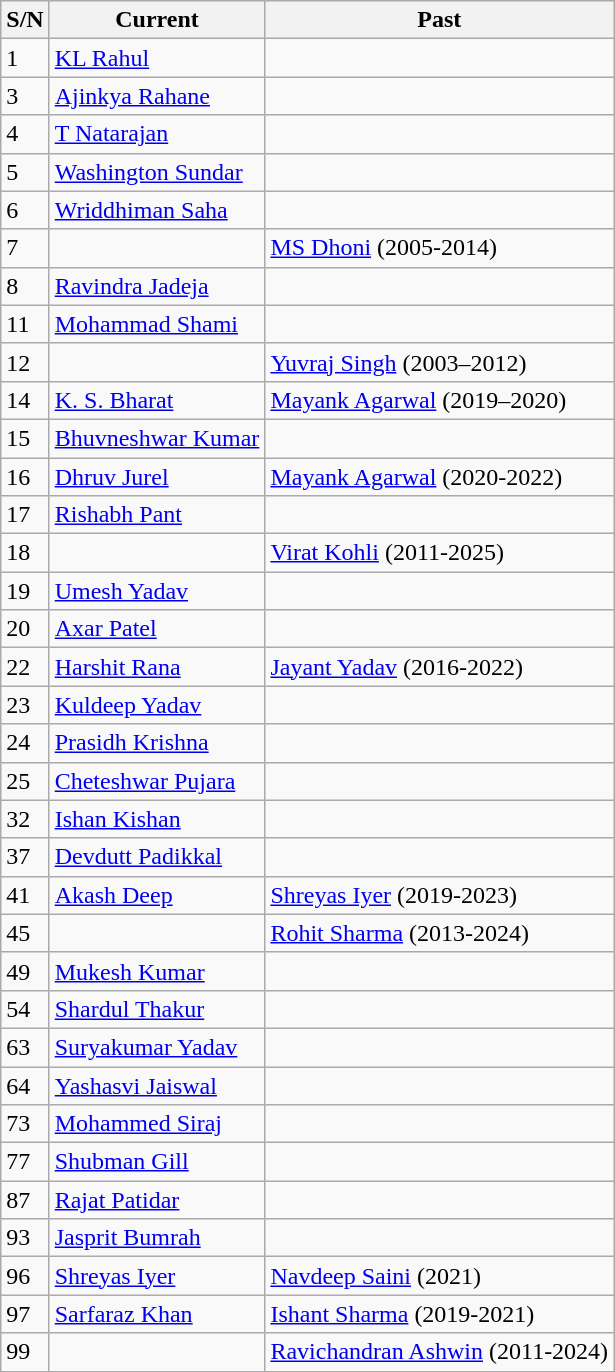<table class="wikitable sortable";">
<tr style="background:#efefef;">
<th>S/N</th>
<th>Current</th>
<th>Past</th>
</tr>
<tr>
<td>1</td>
<td><a href='#'>KL Rahul</a></td>
<td></td>
</tr>
<tr>
<td>3</td>
<td><a href='#'>Ajinkya Rahane</a></td>
<td></td>
</tr>
<tr>
<td>4</td>
<td><a href='#'>T Natarajan</a></td>
<td></td>
</tr>
<tr>
<td>5</td>
<td><a href='#'>Washington Sundar</a></td>
<td></td>
</tr>
<tr>
<td>6</td>
<td><a href='#'>Wriddhiman Saha</a></td>
<td></td>
</tr>
<tr>
<td>7</td>
<td></td>
<td><a href='#'>MS Dhoni</a> (2005-2014)</td>
</tr>
<tr>
<td>8</td>
<td><a href='#'>Ravindra Jadeja</a></td>
<td></td>
</tr>
<tr>
<td>11</td>
<td><a href='#'>Mohammad Shami</a></td>
<td></td>
</tr>
<tr>
<td>12</td>
<td></td>
<td><a href='#'>Yuvraj Singh</a> (2003–2012)</td>
</tr>
<tr>
<td>14</td>
<td><a href='#'>K. S. Bharat</a></td>
<td><a href='#'>Mayank Agarwal</a> (2019–2020)</td>
</tr>
<tr>
<td>15</td>
<td><a href='#'>Bhuvneshwar Kumar</a></td>
<td></td>
</tr>
<tr>
<td>16</td>
<td><a href='#'>Dhruv Jurel</a></td>
<td><a href='#'>Mayank Agarwal</a> (2020-2022)</td>
</tr>
<tr>
<td>17</td>
<td><a href='#'>Rishabh Pant</a></td>
<td></td>
</tr>
<tr>
<td>18</td>
<td></td>
<td><a href='#'>Virat Kohli</a> (2011-2025)</td>
</tr>
<tr>
<td>19</td>
<td><a href='#'>Umesh Yadav</a></td>
<td></td>
</tr>
<tr>
<td>20</td>
<td><a href='#'>Axar Patel</a></td>
<td></td>
</tr>
<tr>
<td>22</td>
<td><a href='#'>Harshit Rana</a></td>
<td><a href='#'>Jayant Yadav</a> (2016-2022)</td>
</tr>
<tr>
<td>23</td>
<td><a href='#'>Kuldeep Yadav</a></td>
<td></td>
</tr>
<tr>
<td>24</td>
<td><a href='#'>Prasidh Krishna</a></td>
<td></td>
</tr>
<tr>
<td>25</td>
<td><a href='#'>Cheteshwar Pujara</a></td>
<td></td>
</tr>
<tr>
<td>32</td>
<td><a href='#'>Ishan Kishan</a></td>
<td></td>
</tr>
<tr>
<td>37</td>
<td><a href='#'>Devdutt Padikkal</a></td>
<td></td>
</tr>
<tr>
<td>41</td>
<td><a href='#'>Akash Deep</a></td>
<td><a href='#'>Shreyas Iyer</a> (2019-2023)</td>
</tr>
<tr>
<td>45</td>
<td></td>
<td><a href='#'>Rohit Sharma</a> (2013-2024)</td>
</tr>
<tr>
<td>49</td>
<td><a href='#'>Mukesh Kumar</a></td>
<td></td>
</tr>
<tr>
<td>54</td>
<td><a href='#'>Shardul Thakur</a></td>
<td></td>
</tr>
<tr>
<td>63</td>
<td><a href='#'>Suryakumar Yadav</a></td>
<td></td>
</tr>
<tr>
<td>64</td>
<td><a href='#'>Yashasvi Jaiswal</a></td>
<td></td>
</tr>
<tr>
<td>73</td>
<td><a href='#'>Mohammed Siraj</a></td>
<td></td>
</tr>
<tr>
<td>77</td>
<td><a href='#'>Shubman Gill</a></td>
<td></td>
</tr>
<tr>
<td>87</td>
<td><a href='#'>Rajat Patidar</a></td>
<td></td>
</tr>
<tr>
<td>93</td>
<td><a href='#'>Jasprit Bumrah</a></td>
<td></td>
</tr>
<tr>
<td>96</td>
<td><a href='#'>Shreyas Iyer</a></td>
<td><a href='#'>Navdeep Saini</a> (2021)</td>
</tr>
<tr>
<td>97</td>
<td><a href='#'>Sarfaraz Khan</a></td>
<td><a href='#'>Ishant Sharma</a> (2019-2021)</td>
</tr>
<tr>
<td>99</td>
<td></td>
<td><a href='#'>Ravichandran Ashwin</a> (2011-2024)</td>
</tr>
<tr>
</tr>
</table>
